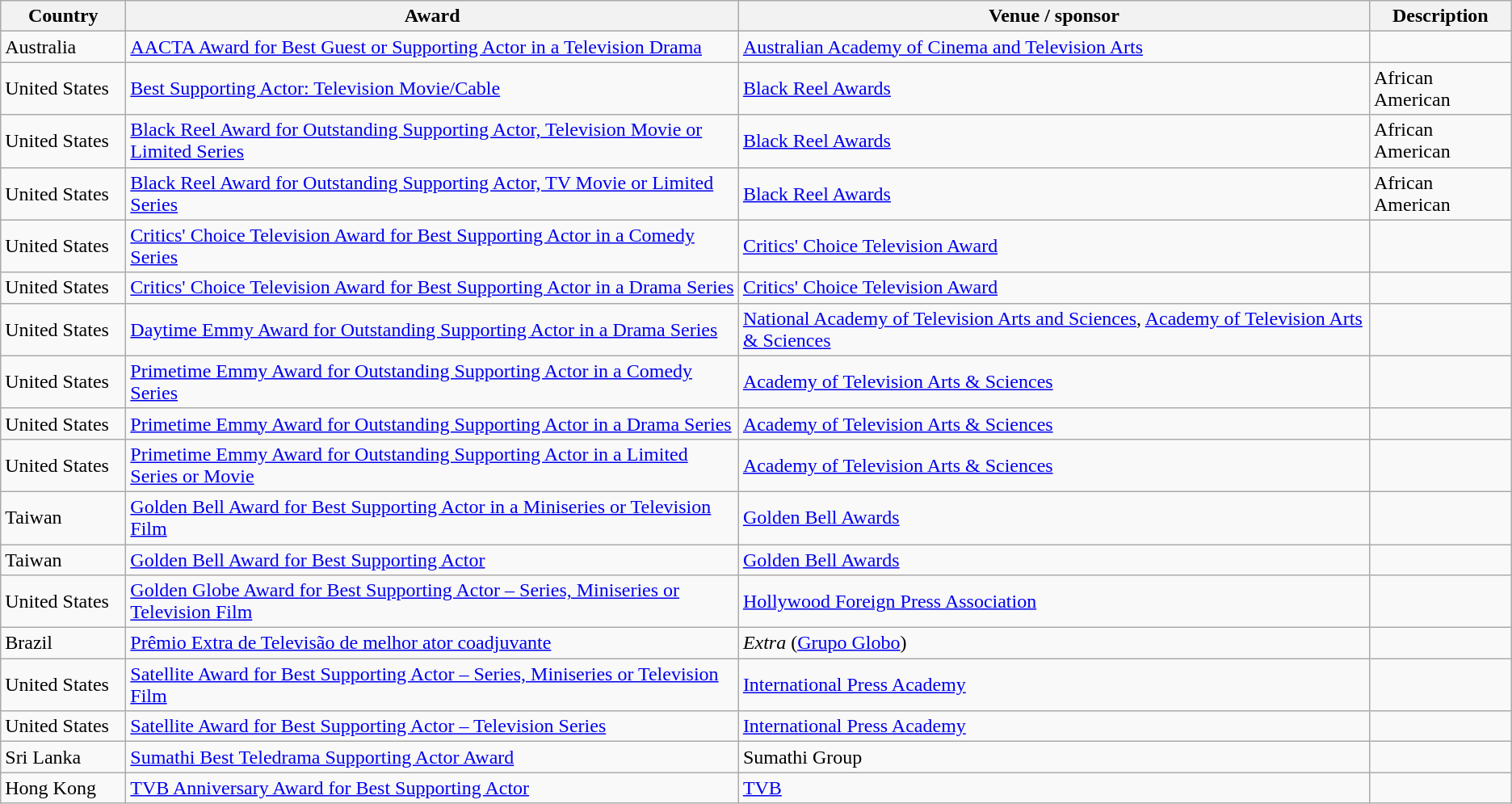<table class="wikitable sortable">
<tr>
<th style="width:6em;">Country</th>
<th>Award</th>
<th>Venue / sponsor</th>
<th>Description</th>
</tr>
<tr>
<td>Australia</td>
<td><a href='#'>AACTA Award for Best Guest or Supporting Actor in a Television Drama</a></td>
<td><a href='#'>Australian Academy of Cinema and Television Arts</a></td>
<td></td>
</tr>
<tr>
<td>United States</td>
<td><a href='#'>Best Supporting Actor: Television Movie/Cable</a></td>
<td><a href='#'>Black Reel Awards</a></td>
<td>African American</td>
</tr>
<tr>
<td>United States</td>
<td><a href='#'>Black Reel Award for Outstanding Supporting Actor, Television Movie or Limited Series</a></td>
<td><a href='#'>Black Reel Awards</a></td>
<td>African American</td>
</tr>
<tr>
<td>United States</td>
<td><a href='#'>Black Reel Award for Outstanding Supporting Actor, TV Movie or Limited Series</a></td>
<td><a href='#'>Black Reel Awards</a></td>
<td>African American</td>
</tr>
<tr>
<td>United States</td>
<td><a href='#'>Critics' Choice Television Award for Best Supporting Actor in a Comedy Series</a></td>
<td><a href='#'>Critics' Choice Television Award</a></td>
<td></td>
</tr>
<tr>
<td>United States</td>
<td><a href='#'>Critics' Choice Television Award for Best Supporting Actor in a Drama Series</a></td>
<td><a href='#'>Critics' Choice Television Award</a></td>
<td></td>
</tr>
<tr>
<td>United States</td>
<td><a href='#'>Daytime Emmy Award for Outstanding Supporting Actor in a Drama Series</a></td>
<td><a href='#'>National Academy of Television Arts and Sciences</a>, <a href='#'>Academy of Television Arts & Sciences</a></td>
<td></td>
</tr>
<tr>
<td>United States</td>
<td><a href='#'>Primetime Emmy Award for Outstanding Supporting Actor in a Comedy Series</a></td>
<td><a href='#'>Academy of Television Arts & Sciences</a></td>
<td></td>
</tr>
<tr>
<td>United States</td>
<td><a href='#'>Primetime Emmy Award for Outstanding Supporting Actor in a Drama Series</a></td>
<td><a href='#'>Academy of Television Arts & Sciences</a></td>
<td></td>
</tr>
<tr>
<td>United States</td>
<td><a href='#'>Primetime Emmy Award for Outstanding Supporting Actor in a Limited Series or Movie</a></td>
<td><a href='#'>Academy of Television Arts & Sciences</a></td>
<td></td>
</tr>
<tr>
<td>Taiwan</td>
<td><a href='#'>Golden Bell Award for Best Supporting Actor in a Miniseries or Television Film</a></td>
<td><a href='#'>Golden Bell Awards</a></td>
<td></td>
</tr>
<tr>
<td>Taiwan</td>
<td><a href='#'>Golden Bell Award for Best Supporting Actor</a></td>
<td><a href='#'>Golden Bell Awards</a></td>
<td></td>
</tr>
<tr>
<td>United States</td>
<td><a href='#'>Golden Globe Award for Best Supporting Actor – Series, Miniseries or Television Film</a></td>
<td><a href='#'>Hollywood Foreign Press Association</a></td>
<td></td>
</tr>
<tr>
<td>Brazil</td>
<td><a href='#'>Prêmio Extra de Televisão de melhor ator coadjuvante</a></td>
<td><em>Extra</em> (<a href='#'>Grupo Globo</a>)</td>
<td></td>
</tr>
<tr>
<td>United States</td>
<td><a href='#'>Satellite Award for Best Supporting Actor – Series, Miniseries or Television Film</a></td>
<td><a href='#'>International Press Academy</a></td>
<td></td>
</tr>
<tr>
<td>United States</td>
<td><a href='#'>Satellite Award for Best Supporting Actor – Television Series</a></td>
<td><a href='#'>International Press Academy</a></td>
<td></td>
</tr>
<tr>
<td>Sri Lanka</td>
<td><a href='#'>Sumathi Best Teledrama Supporting Actor Award</a></td>
<td>Sumathi Group</td>
<td></td>
</tr>
<tr>
<td>Hong Kong</td>
<td><a href='#'>TVB Anniversary Award for Best Supporting Actor</a></td>
<td><a href='#'>TVB</a></td>
<td></td>
</tr>
</table>
